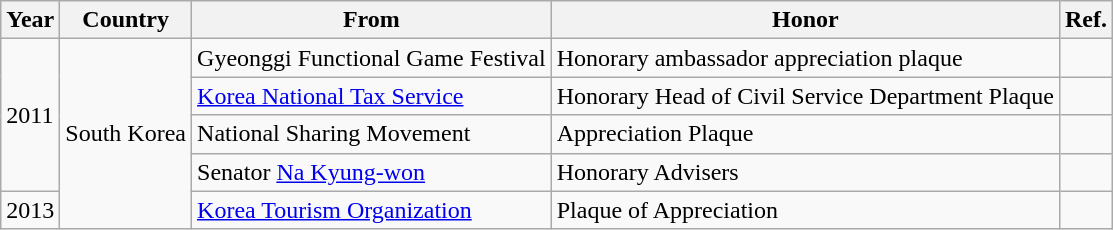<table class="wikitable">
<tr>
<th>Year</th>
<th>Country</th>
<th>From</th>
<th>Honor</th>
<th>Ref.</th>
</tr>
<tr>
<td rowspan="4">2011</td>
<td rowspan="5">South Korea</td>
<td>Gyeonggi Functional Game Festival</td>
<td>Honorary ambassador appreciation plaque</td>
<td style="text-align:center;"></td>
</tr>
<tr>
<td scope="row"><a href='#'>Korea National Tax Service</a></td>
<td>Honorary Head of Civil Service Department Plaque</td>
<td style="text-align:center;"></td>
</tr>
<tr>
<td>National Sharing Movement</td>
<td>Appreciation Plaque</td>
<td style="text-align:center;"></td>
</tr>
<tr>
<td>Senator <a href='#'>Na Kyung-won</a></td>
<td>Honorary Advisers</td>
<td style="text-align:center;"></td>
</tr>
<tr>
<td>2013</td>
<td><a href='#'>Korea Tourism Organization</a></td>
<td>Plaque of Appreciation</td>
<td style="text-align:center;"></td>
</tr>
</table>
